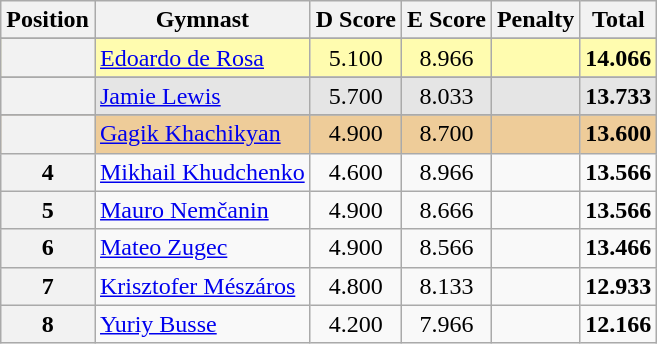<table class="wikitable sortable" style="text-align:center;">
<tr>
<th>Position</th>
<th>Gymnast</th>
<th>D Score</th>
<th>E Score</th>
<th>Penalty</th>
<th>Total</th>
</tr>
<tr>
</tr>
<tr style="background:#fffcaf;">
<th scope="row" style="text-align:center"></th>
<td style="text-align:left;"> <a href='#'>Edoardo de Rosa</a></td>
<td>5.100</td>
<td>8.966</td>
<td></td>
<td><strong>14.066</strong></td>
</tr>
<tr>
</tr>
<tr style="background:#e5e5e5;">
<th scope="row" style="text-align:center"></th>
<td style="text-align:left;"> <a href='#'>Jamie Lewis</a></td>
<td>5.700</td>
<td>8.033</td>
<td></td>
<td><strong>13.733</strong></td>
</tr>
<tr>
</tr>
<tr style="background:#ec9;">
<th scope="row" style="text-align:center"></th>
<td style="text-align:left;"> <a href='#'>Gagik Khachikyan</a></td>
<td>4.900</td>
<td>8.700</td>
<td></td>
<td><strong>13.600</strong></td>
</tr>
<tr>
<th>4</th>
<td style="text-align:left;"> <a href='#'>Mikhail Khudchenko</a></td>
<td>4.600</td>
<td>8.966</td>
<td></td>
<td><strong>13.566</strong></td>
</tr>
<tr>
<th>5</th>
<td style="text-align:left;"> <a href='#'>Mauro Nemčanin</a></td>
<td>4.900</td>
<td>8.666</td>
<td></td>
<td><strong>13.566</strong></td>
</tr>
<tr>
<th>6</th>
<td style="text-align:left;"> <a href='#'>Mateo Zugec</a></td>
<td>4.900</td>
<td>8.566</td>
<td></td>
<td><strong>13.466</strong></td>
</tr>
<tr>
<th>7</th>
<td style="text-align:left;"> <a href='#'>Krisztofer Mészáros</a></td>
<td>4.800</td>
<td>8.133</td>
<td></td>
<td><strong>12.933</strong></td>
</tr>
<tr>
<th>8</th>
<td style="text-align:left;"> <a href='#'>Yuriy Busse</a></td>
<td>4.200</td>
<td>7.966</td>
<td></td>
<td><strong>12.166</strong></td>
</tr>
</table>
